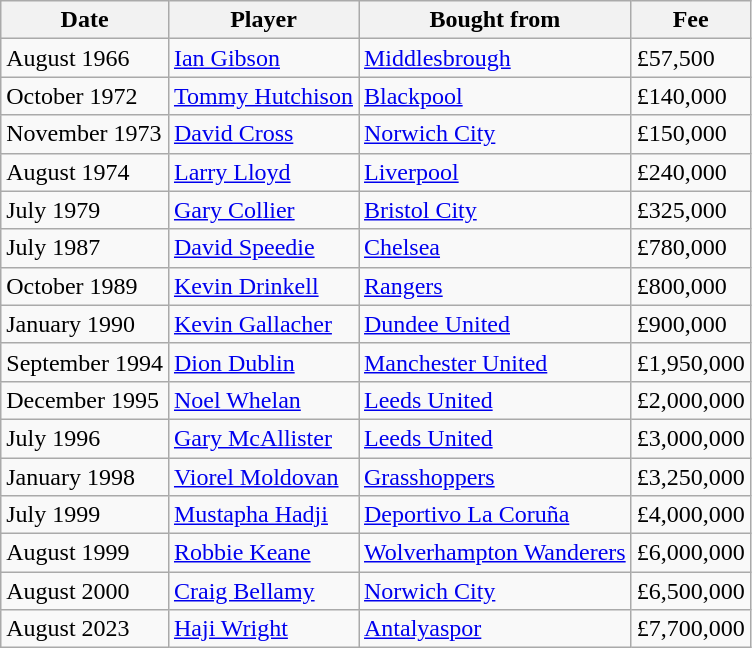<table class="wikitable">
<tr>
<th>Date</th>
<th>Player</th>
<th>Bought from</th>
<th>Fee</th>
</tr>
<tr>
<td>August 1966</td>
<td> <a href='#'>Ian Gibson</a></td>
<td> <a href='#'>Middlesbrough</a></td>
<td>£57,500</td>
</tr>
<tr>
<td>October 1972</td>
<td> <a href='#'>Tommy Hutchison</a></td>
<td> <a href='#'>Blackpool</a></td>
<td>£140,000</td>
</tr>
<tr>
<td>November 1973</td>
<td> <a href='#'>David Cross</a></td>
<td> <a href='#'>Norwich City</a></td>
<td>£150,000</td>
</tr>
<tr>
<td>August 1974</td>
<td> <a href='#'>Larry Lloyd</a></td>
<td> <a href='#'>Liverpool</a></td>
<td>£240,000</td>
</tr>
<tr>
<td>July 1979</td>
<td> <a href='#'>Gary Collier</a></td>
<td> <a href='#'>Bristol City</a></td>
<td>£325,000</td>
</tr>
<tr>
<td>July 1987</td>
<td> <a href='#'>David Speedie</a></td>
<td> <a href='#'>Chelsea</a></td>
<td>£780,000</td>
</tr>
<tr>
<td>October 1989</td>
<td> <a href='#'>Kevin Drinkell</a></td>
<td> <a href='#'>Rangers</a></td>
<td>£800,000</td>
</tr>
<tr>
<td>January 1990</td>
<td> <a href='#'>Kevin Gallacher</a></td>
<td> <a href='#'>Dundee United</a></td>
<td>£900,000</td>
</tr>
<tr>
<td>September 1994</td>
<td> <a href='#'>Dion Dublin</a></td>
<td> <a href='#'>Manchester United</a></td>
<td>£1,950,000</td>
</tr>
<tr>
<td>December 1995</td>
<td> <a href='#'>Noel Whelan</a></td>
<td> <a href='#'>Leeds United</a></td>
<td>£2,000,000</td>
</tr>
<tr>
<td>July 1996</td>
<td> <a href='#'>Gary McAllister</a></td>
<td> <a href='#'>Leeds United</a></td>
<td>£3,000,000</td>
</tr>
<tr>
<td>January 1998</td>
<td> <a href='#'>Viorel Moldovan</a></td>
<td> <a href='#'>Grasshoppers</a></td>
<td>£3,250,000</td>
</tr>
<tr>
<td>July 1999</td>
<td> <a href='#'>Mustapha Hadji</a></td>
<td> <a href='#'>Deportivo La Coruña</a></td>
<td>£4,000,000</td>
</tr>
<tr>
<td>August 1999</td>
<td> <a href='#'>Robbie Keane</a></td>
<td> <a href='#'>Wolverhampton Wanderers</a></td>
<td>£6,000,000</td>
</tr>
<tr>
<td>August 2000</td>
<td> <a href='#'>Craig Bellamy</a></td>
<td> <a href='#'>Norwich City</a></td>
<td>£6,500,000</td>
</tr>
<tr>
<td>August 2023</td>
<td> <a href='#'>Haji Wright</a></td>
<td> <a href='#'>Antalyaspor</a></td>
<td>£7,700,000</td>
</tr>
</table>
